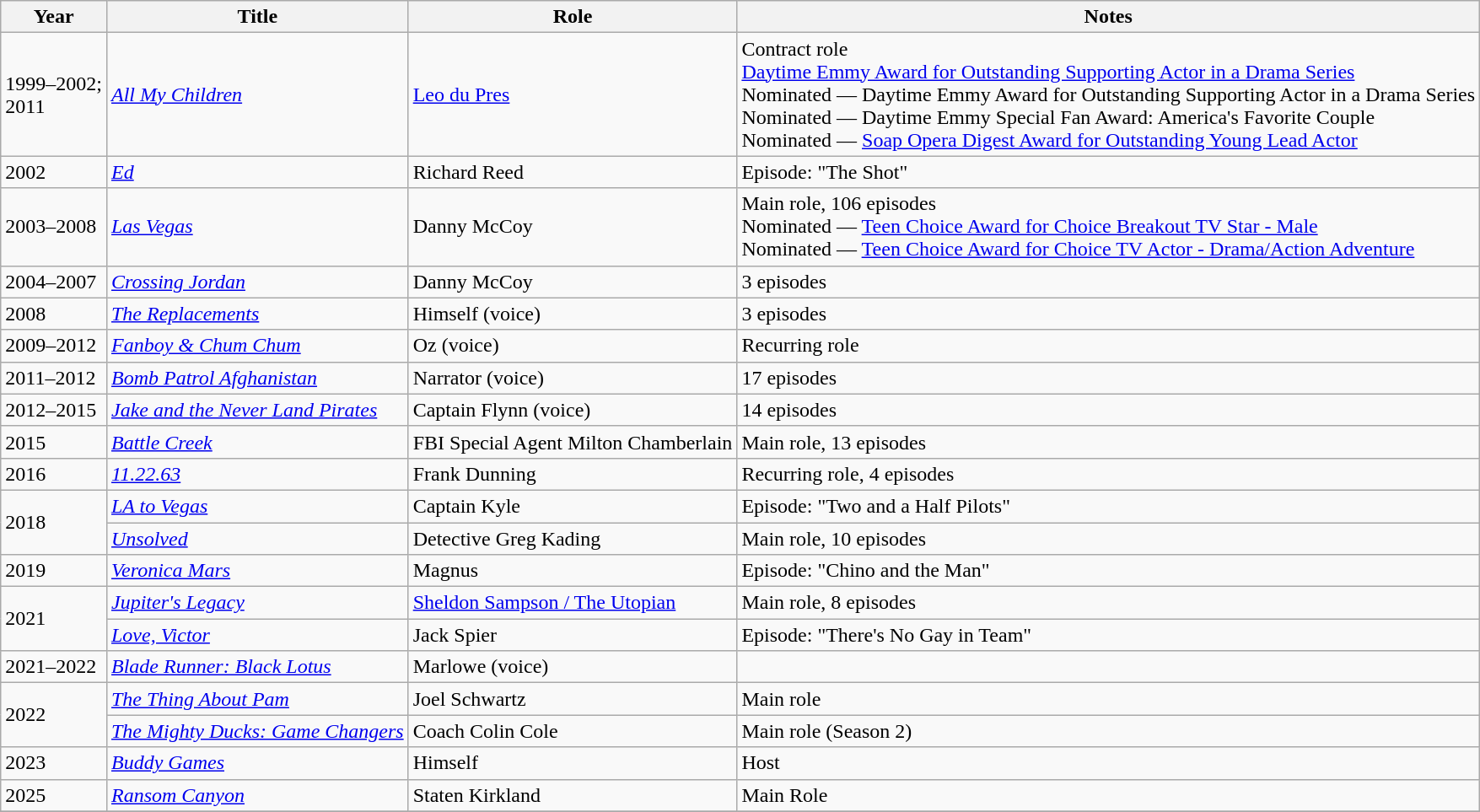<table class="wikitable sortable">
<tr>
<th>Year</th>
<th>Title</th>
<th>Role</th>
<th class="unsortable">Notes</th>
</tr>
<tr>
<td>1999–2002; <br>2011</td>
<td><em><a href='#'>All My Children</a></em></td>
<td><a href='#'>Leo du Pres</a></td>
<td>Contract role<br><a href='#'>Daytime Emmy Award for Outstanding Supporting Actor in a Drama Series</a> <br>Nominated — Daytime Emmy Award for Outstanding Supporting Actor in a Drama Series <br>Nominated — Daytime Emmy Special Fan Award: America's Favorite Couple <br>Nominated — <a href='#'>Soap Opera Digest Award for Outstanding Young Lead Actor</a></td>
</tr>
<tr>
<td>2002</td>
<td><em><a href='#'>Ed</a></em></td>
<td>Richard Reed</td>
<td>Episode: "The Shot"</td>
</tr>
<tr>
<td>2003–2008</td>
<td><em><a href='#'>Las Vegas</a></em></td>
<td>Danny McCoy</td>
<td>Main role, 106 episodes<br>Nominated — <a href='#'>Teen Choice Award for Choice Breakout TV Star - Male</a><br>Nominated — <a href='#'>Teen Choice Award for Choice TV Actor - Drama/Action Adventure</a></td>
</tr>
<tr>
<td>2004–2007</td>
<td><em><a href='#'>Crossing Jordan</a></em></td>
<td>Danny McCoy</td>
<td>3 episodes</td>
</tr>
<tr>
<td>2008</td>
<td><em><a href='#'>The Replacements</a></em></td>
<td>Himself (voice)</td>
<td>3 episodes</td>
</tr>
<tr>
<td>2009–2012</td>
<td><em><a href='#'>Fanboy & Chum Chum</a></em></td>
<td>Oz (voice)</td>
<td>Recurring role</td>
</tr>
<tr>
<td>2011–2012</td>
<td><em><a href='#'>Bomb Patrol Afghanistan</a></em></td>
<td>Narrator (voice)</td>
<td>17 episodes</td>
</tr>
<tr>
<td>2012–2015</td>
<td><em><a href='#'>Jake and the Never Land Pirates</a></em></td>
<td>Captain Flynn (voice)</td>
<td>14 episodes</td>
</tr>
<tr>
<td>2015</td>
<td><em><a href='#'>Battle Creek</a></em></td>
<td>FBI Special Agent Milton Chamberlain</td>
<td>Main role, 13 episodes</td>
</tr>
<tr>
<td>2016</td>
<td><em><a href='#'>11.22.63</a></em></td>
<td>Frank Dunning</td>
<td>Recurring role, 4 episodes</td>
</tr>
<tr>
<td rowspan="2">2018</td>
<td><em><a href='#'>LA to Vegas</a></em></td>
<td>Captain Kyle</td>
<td>Episode: "Two and a Half Pilots"</td>
</tr>
<tr>
<td><em><a href='#'>Unsolved</a></em></td>
<td>Detective Greg Kading</td>
<td>Main role, 10 episodes</td>
</tr>
<tr>
<td>2019</td>
<td><em><a href='#'>Veronica Mars</a></em></td>
<td>Magnus</td>
<td>Episode: "Chino and the Man"</td>
</tr>
<tr>
<td rowspan="2">2021</td>
<td><em><a href='#'>Jupiter's Legacy</a></em></td>
<td><a href='#'>Sheldon Sampson / The Utopian</a></td>
<td>Main role, 8 episodes</td>
</tr>
<tr>
<td><em><a href='#'>Love, Victor</a></em></td>
<td>Jack Spier</td>
<td>Episode: "There's No Gay in Team"</td>
</tr>
<tr>
<td>2021–2022</td>
<td><em><a href='#'>Blade Runner: Black Lotus</a></em></td>
<td>Marlowe (voice)</td>
<td></td>
</tr>
<tr>
<td rowspan="2">2022</td>
<td><em><a href='#'>The Thing About Pam</a></em></td>
<td>Joel Schwartz</td>
<td>Main role</td>
</tr>
<tr>
<td><em><a href='#'>The Mighty Ducks: Game Changers</a></em></td>
<td>Coach Colin Cole</td>
<td>Main role (Season 2)</td>
</tr>
<tr>
<td>2023</td>
<td><em><a href='#'>Buddy Games</a></em></td>
<td>Himself</td>
<td>Host</td>
</tr>
<tr>
<td>2025</td>
<td><em><a href='#'>Ransom Canyon</a></em></td>
<td>Staten Kirkland</td>
<td>Main Role</td>
</tr>
<tr>
</tr>
</table>
